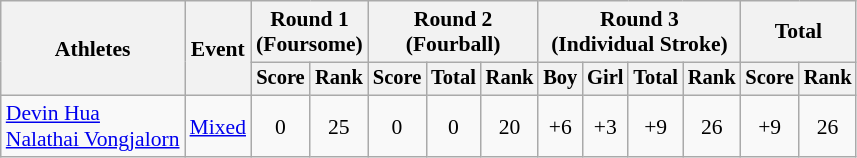<table class="wikitable" style="font-size:90%">
<tr>
<th rowspan="2">Athletes</th>
<th rowspan="2">Event</th>
<th colspan="2">Round 1<br>(Foursome)</th>
<th colspan="3">Round 2<br>(Fourball)</th>
<th colspan="4">Round 3<br>(Individual Stroke)</th>
<th colspan="2">Total</th>
</tr>
<tr style="font-size:95%">
<th>Score</th>
<th>Rank</th>
<th>Score</th>
<th>Total</th>
<th>Rank</th>
<th>Boy</th>
<th>Girl</th>
<th>Total</th>
<th>Rank</th>
<th>Score</th>
<th>Rank</th>
</tr>
<tr align=center>
<td align=left><a href='#'>Devin Hua</a><br><a href='#'>Nalathai Vongjalorn</a></td>
<td align=left><a href='#'>Mixed</a></td>
<td>0</td>
<td>25</td>
<td>0</td>
<td>0</td>
<td>20</td>
<td>+6</td>
<td>+3</td>
<td>+9</td>
<td>26</td>
<td>+9</td>
<td>26</td>
</tr>
</table>
